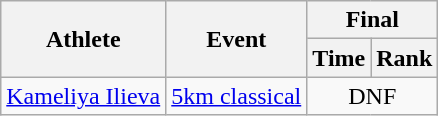<table class="wikitable">
<tr>
<th rowspan="2">Athlete</th>
<th rowspan="2">Event</th>
<th colspan="2">Final</th>
</tr>
<tr>
<th>Time</th>
<th>Rank</th>
</tr>
<tr>
<td rowspan="1"><a href='#'>Kameliya Ilieva</a></td>
<td><a href='#'>5km classical</a></td>
<td align="center" colspan=2>DNF</td>
</tr>
</table>
